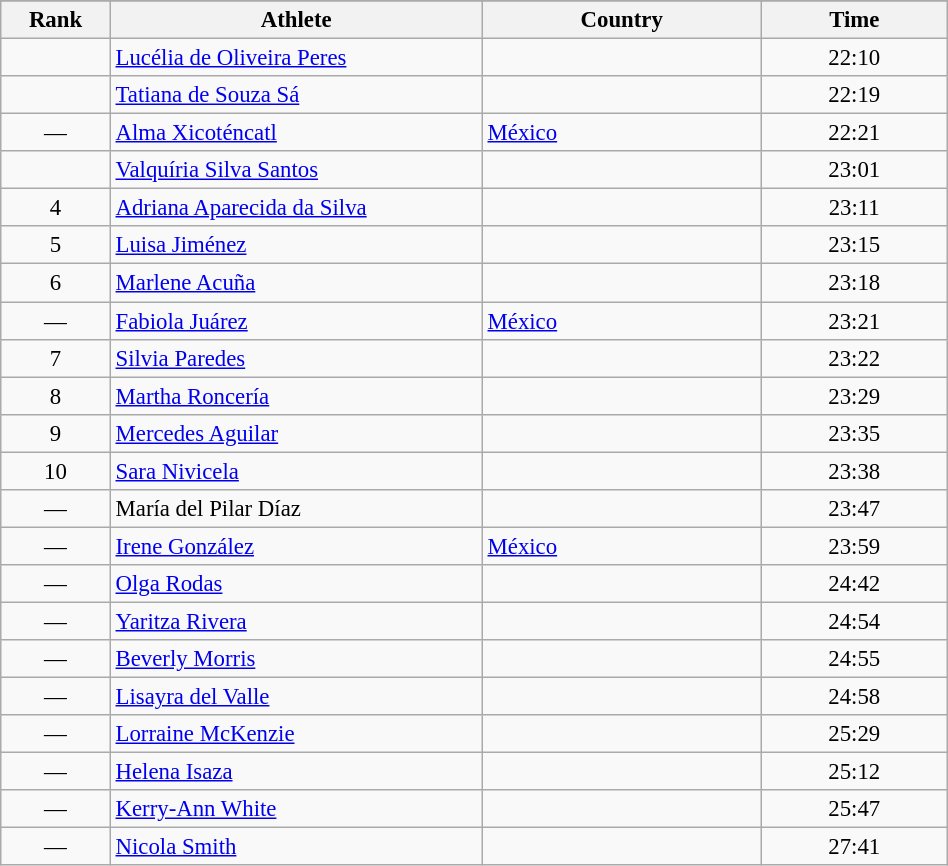<table class="wikitable sortable" style=" text-align:center; font-size:95%;" width="50%">
<tr>
</tr>
<tr>
<th width=5%>Rank</th>
<th width=20%>Athlete</th>
<th width=15%>Country</th>
<th width=10%>Time</th>
</tr>
<tr>
<td align=center></td>
<td align=left><a href='#'>Lucélia de Oliveira Peres</a></td>
<td align=left></td>
<td>22:10</td>
</tr>
<tr>
<td align=center></td>
<td align=left><a href='#'>Tatiana de Souza Sá</a></td>
<td align=left></td>
<td>22:19</td>
</tr>
<tr>
<td align=center>—</td>
<td align=left><a href='#'>Alma Xicoténcatl</a></td>
<td align=left> <a href='#'>México</a></td>
<td>22:21</td>
</tr>
<tr>
<td align=center></td>
<td align=left><a href='#'>Valquíria Silva Santos</a></td>
<td align=left></td>
<td>23:01</td>
</tr>
<tr>
<td align=center>4</td>
<td align=left><a href='#'>Adriana Aparecida da Silva</a></td>
<td align=left></td>
<td>23:11</td>
</tr>
<tr>
<td align=center>5</td>
<td align=left><a href='#'>Luisa Jiménez</a></td>
<td align=left></td>
<td>23:15</td>
</tr>
<tr>
<td align=center>6</td>
<td align=left><a href='#'>Marlene Acuña</a></td>
<td align=left></td>
<td>23:18</td>
</tr>
<tr>
<td align=center>—</td>
<td align=left><a href='#'>Fabiola Juárez</a></td>
<td align=left> <a href='#'>México</a></td>
<td>23:21</td>
</tr>
<tr>
<td align=center>7</td>
<td align=left><a href='#'>Silvia Paredes</a></td>
<td align=left></td>
<td>23:22</td>
</tr>
<tr>
<td align=center>8</td>
<td align=left><a href='#'>Martha Roncería</a></td>
<td align=left></td>
<td>23:29</td>
</tr>
<tr>
<td align=center>9</td>
<td align=left><a href='#'>Mercedes Aguilar</a></td>
<td align=left></td>
<td>23:35</td>
</tr>
<tr>
<td align=center>10</td>
<td align=left><a href='#'>Sara Nivicela</a></td>
<td align=left></td>
<td>23:38</td>
</tr>
<tr>
<td align=center>—</td>
<td align=left>María del Pilar Díaz</td>
<td align=left></td>
<td>23:47</td>
</tr>
<tr>
<td align=center>—</td>
<td align=left><a href='#'>Irene González</a></td>
<td align=left> <a href='#'>México</a></td>
<td>23:59</td>
</tr>
<tr>
<td align=center>—</td>
<td align=left><a href='#'>Olga Rodas</a></td>
<td align=left></td>
<td>24:42</td>
</tr>
<tr>
<td align=center>—</td>
<td align=left><a href='#'>Yaritza Rivera</a></td>
<td align=left></td>
<td>24:54</td>
</tr>
<tr>
<td align=center>—</td>
<td align=left><a href='#'>Beverly Morris</a></td>
<td align=left></td>
<td>24:55</td>
</tr>
<tr>
<td align=center>—</td>
<td align=left><a href='#'>Lisayra del Valle</a></td>
<td align=left></td>
<td>24:58</td>
</tr>
<tr>
<td align=center>—</td>
<td align=left><a href='#'>Lorraine McKenzie</a></td>
<td align=left></td>
<td>25:29</td>
</tr>
<tr>
<td align=center>—</td>
<td align=left><a href='#'>Helena Isaza</a></td>
<td align=left></td>
<td>25:12</td>
</tr>
<tr>
<td align=center>—</td>
<td align=left><a href='#'>Kerry-Ann White</a></td>
<td align=left></td>
<td>25:47</td>
</tr>
<tr>
<td align=center>—</td>
<td align=left><a href='#'>Nicola Smith</a></td>
<td align=left></td>
<td>27:41</td>
</tr>
</table>
